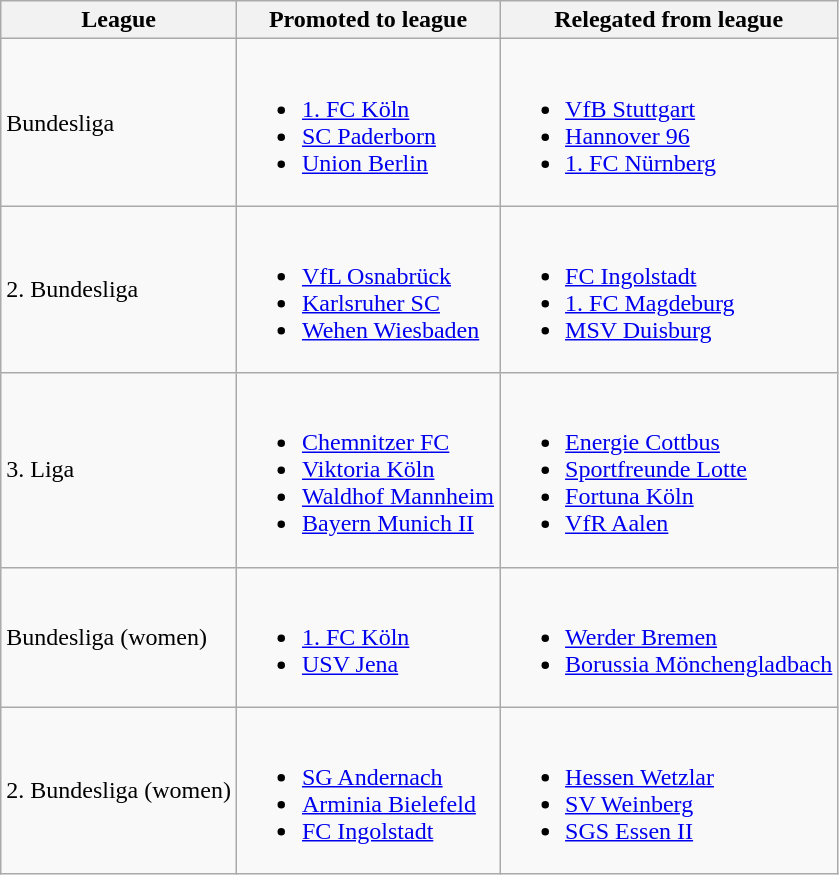<table class="wikitable">
<tr>
<th>League</th>
<th>Promoted to league</th>
<th>Relegated from league</th>
</tr>
<tr>
<td>Bundesliga</td>
<td><br><ul><li><a href='#'>1. FC Köln</a></li><li><a href='#'>SC Paderborn</a></li><li><a href='#'>Union Berlin</a></li></ul></td>
<td><br><ul><li><a href='#'>VfB Stuttgart</a></li><li><a href='#'>Hannover 96</a></li><li><a href='#'>1. FC Nürnberg</a></li></ul></td>
</tr>
<tr>
<td>2. Bundesliga</td>
<td><br><ul><li><a href='#'>VfL Osnabrück</a></li><li><a href='#'>Karlsruher SC</a></li><li><a href='#'>Wehen Wiesbaden</a></li></ul></td>
<td><br><ul><li><a href='#'>FC Ingolstadt</a></li><li><a href='#'>1. FC Magdeburg</a></li><li><a href='#'>MSV Duisburg</a></li></ul></td>
</tr>
<tr>
<td>3. Liga</td>
<td><br><ul><li><a href='#'>Chemnitzer FC</a></li><li><a href='#'>Viktoria Köln</a></li><li><a href='#'>Waldhof Mannheim</a></li><li><a href='#'>Bayern Munich II</a></li></ul></td>
<td><br><ul><li><a href='#'>Energie Cottbus</a></li><li><a href='#'>Sportfreunde Lotte</a></li><li><a href='#'>Fortuna Köln</a></li><li><a href='#'>VfR Aalen</a></li></ul></td>
</tr>
<tr>
<td>Bundesliga (women)</td>
<td><br><ul><li><a href='#'>1. FC Köln</a></li><li><a href='#'>USV Jena</a></li></ul></td>
<td><br><ul><li><a href='#'>Werder Bremen</a></li><li><a href='#'>Borussia Mönchengladbach</a></li></ul></td>
</tr>
<tr>
<td>2. Bundesliga (women)</td>
<td><br><ul><li><a href='#'>SG Andernach</a></li><li><a href='#'>Arminia Bielefeld</a></li><li><a href='#'>FC Ingolstadt</a></li></ul></td>
<td><br><ul><li><a href='#'>Hessen Wetzlar</a></li><li><a href='#'>SV Weinberg</a></li><li><a href='#'>SGS Essen II</a></li></ul></td>
</tr>
</table>
